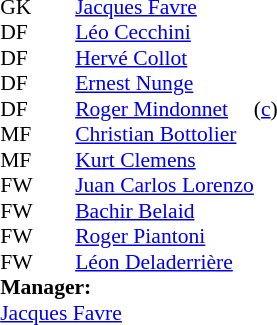<table style="font-size: 90%" cellspacing="0" cellpadding="0" align=center>
<tr>
<td colspan=4></td>
</tr>
<tr>
<th width=25></th>
<th width=25></th>
</tr>
<tr>
<td>GK</td>
<td><strong> </strong></td>
<td> <a href='#'>Jacques Favre</a></td>
</tr>
<tr>
<td>DF</td>
<td><strong> </strong></td>
<td> <a href='#'>Léo Cecchini</a></td>
</tr>
<tr>
<td>DF</td>
<td><strong> </strong></td>
<td> <a href='#'>Hervé Collot</a></td>
</tr>
<tr>
<td>DF</td>
<td><strong> </strong></td>
<td> <a href='#'>Ernest Nunge</a></td>
</tr>
<tr>
<td>DF</td>
<td><strong> </strong></td>
<td> <a href='#'>Roger Mindonnet</a></td>
<td>(<a href='#'>c</a>)</td>
</tr>
<tr>
<td>MF</td>
<td><strong> </strong></td>
<td> <a href='#'>Christian Bottolier</a></td>
</tr>
<tr>
<td>MF</td>
<td><strong> </strong></td>
<td> <a href='#'>Kurt Clemens</a></td>
</tr>
<tr>
<td>FW</td>
<td><strong> </strong></td>
<td> <a href='#'>Juan Carlos Lorenzo</a></td>
</tr>
<tr>
<td>FW</td>
<td><strong> </strong></td>
<td> <a href='#'>Bachir Belaid</a></td>
</tr>
<tr>
<td>FW</td>
<td><strong> </strong></td>
<td> <a href='#'>Roger Piantoni</a></td>
</tr>
<tr>
<td>FW</td>
<td><strong> </strong></td>
<td> <a href='#'>Léon Deladerrière</a></td>
</tr>
<tr>
<td colspan=3><strong>Manager:</strong></td>
</tr>
<tr>
<td colspan=4> <a href='#'>Jacques Favre</a></td>
</tr>
</table>
